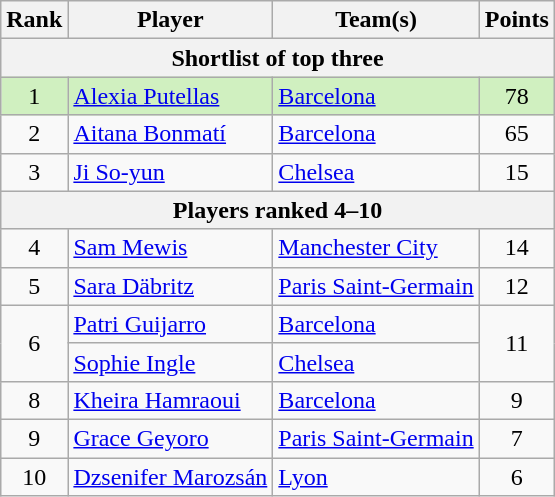<table class="wikitable" style="text-align:center">
<tr>
<th>Rank</th>
<th>Player</th>
<th>Team(s)</th>
<th>Points</th>
</tr>
<tr>
<th colspan=4>Shortlist of top three</th>
</tr>
<tr bgcolor="#D0F0C0">
<td>1</td>
<td align=left> <a href='#'>Alexia Putellas</a></td>
<td align=left> <a href='#'>Barcelona</a></td>
<td>78</td>
</tr>
<tr>
<td>2</td>
<td align=left> <a href='#'>Aitana Bonmatí</a></td>
<td align=left> <a href='#'>Barcelona</a></td>
<td>65</td>
</tr>
<tr>
<td>3</td>
<td align=left> <a href='#'>Ji So-yun</a></td>
<td align=left> <a href='#'>Chelsea</a></td>
<td>15</td>
</tr>
<tr>
<th colspan=4>Players ranked 4–10</th>
</tr>
<tr>
<td>4</td>
<td align=left> <a href='#'>Sam Mewis</a></td>
<td align=left> <a href='#'>Manchester City</a></td>
<td>14</td>
</tr>
<tr>
<td>5</td>
<td align=left> <a href='#'>Sara Däbritz</a></td>
<td align=left> <a href='#'>Paris Saint-Germain</a></td>
<td>12</td>
</tr>
<tr>
<td rowspan=2>6</td>
<td align=left> <a href='#'>Patri Guijarro</a></td>
<td align=left> <a href='#'>Barcelona</a></td>
<td rowspan=2>11</td>
</tr>
<tr>
<td align=left> <a href='#'>Sophie Ingle</a></td>
<td align=left> <a href='#'>Chelsea</a></td>
</tr>
<tr>
<td>8</td>
<td align=left> <a href='#'>Kheira Hamraoui</a></td>
<td align=left> <a href='#'>Barcelona</a></td>
<td>9</td>
</tr>
<tr>
<td>9</td>
<td align=left> <a href='#'>Grace Geyoro</a></td>
<td align=left> <a href='#'>Paris Saint-Germain</a></td>
<td>7</td>
</tr>
<tr>
<td>10</td>
<td align=left> <a href='#'>Dzsenifer Marozsán</a></td>
<td align=left> <a href='#'>Lyon</a></td>
<td>6</td>
</tr>
</table>
